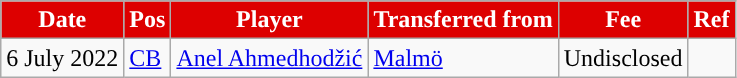<table class="wikitable plainrowheaders sortable">
<tr>
<th style="background:#DD0000; color:#FFFFFF; ">Date</th>
<th style="background:#DD0000; color:#FFFFFF; ">Pos</th>
<th style="background:#DD0000; color:#FFFFFF; ">Player</th>
<th style="background:#DD0000; color:#FFFFFF; ">Transferred from</th>
<th style="background:#DD0000; color:#FFFFFF; ">Fee</th>
<th style="background:#DD0000; color:#FFFFFF; ">Ref</th>
</tr>
<tr>
<td>6 July 2022</td>
<td><a href='#'>CB</a></td>
<td> <a href='#'>Anel Ahmedhodžić</a></td>
<td> <a href='#'>Malmö</a></td>
<td>Undisclosed</td>
<td></td>
</tr>
</table>
